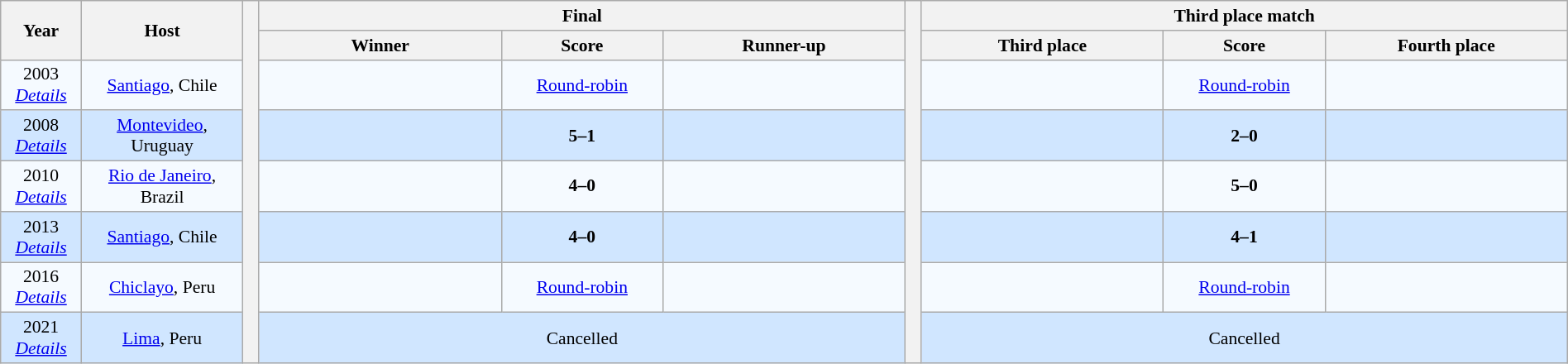<table class="wikitable" style="text-align:center;width:100%; font-size:90%;">
<tr>
<th rowspan=2 width=5%>Year</th>
<th rowspan=2 width=10%>Host</th>
<th width=1% rowspan=12></th>
<th colspan=3>Final</th>
<th width=1% rowspan=12></th>
<th colspan=3>Third place match</th>
</tr>
<tr>
<th width=15%>Winner</th>
<th width=10%>Score</th>
<th width=15%>Runner-up</th>
<th width=15%>Third place</th>
<th width=10%>Score</th>
<th width=15%>Fourth place</th>
</tr>
<tr bgcolor=#F5FAFF>
<td>2003<br><em><a href='#'>Details</a></em></td>
<td><a href='#'>Santiago</a>, Chile</td>
<td><strong></strong></td>
<td><a href='#'>Round-robin</a></td>
<td></td>
<td></td>
<td><a href='#'>Round-robin</a></td>
<td></td>
</tr>
<tr bgcolor=#D0E6FF>
<td>2008<br><em><a href='#'>Details</a></em></td>
<td><a href='#'>Montevideo</a>, Uruguay</td>
<td><strong></strong></td>
<td><strong>5–1</strong></td>
<td></td>
<td></td>
<td><strong>2–0</strong></td>
<td></td>
</tr>
<tr bgcolor=#F5FAFF>
<td>2010<br><em><a href='#'>Details</a></em></td>
<td><a href='#'>Rio de Janeiro</a>, Brazil</td>
<td><strong></strong></td>
<td><strong>4–0</strong></td>
<td></td>
<td></td>
<td><strong>5–0</strong></td>
<td></td>
</tr>
<tr bgcolor=#D0E6FF>
<td>2013<br><em><a href='#'>Details</a></em></td>
<td><a href='#'>Santiago</a>, Chile</td>
<td><strong></strong></td>
<td><strong>4–0</strong></td>
<td></td>
<td></td>
<td><strong>4–1</strong></td>
<td></td>
</tr>
<tr bgcolor=#F5FAFF>
<td>2016<br><em><a href='#'>Details</a></em></td>
<td><a href='#'>Chiclayo</a>, Peru</td>
<td><strong></strong></td>
<td><a href='#'>Round-robin</a></td>
<td></td>
<td></td>
<td><a href='#'>Round-robin</a></td>
<td></td>
</tr>
<tr bgcolor=#D0E6FF>
<td>2021<br><em><a href='#'>Details</a></em></td>
<td><a href='#'>Lima</a>, Peru</td>
<td colspan=3>Cancelled</td>
<td colspan=3>Cancelled</td>
</tr>
</table>
